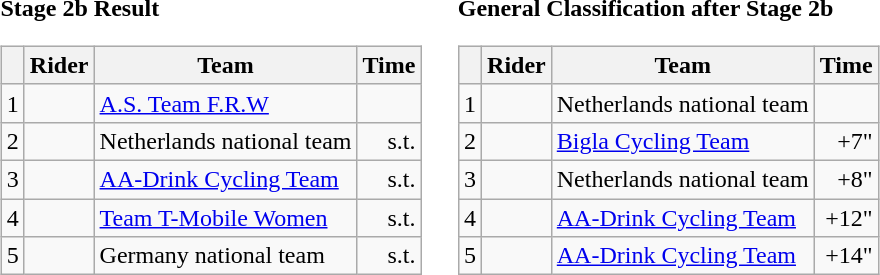<table>
<tr>
<td><strong>Stage 2b Result</strong><br><table class=wikitable>
<tr>
<th></th>
<th>Rider</th>
<th>Team</th>
<th>Time</th>
</tr>
<tr>
<td>1</td>
<td></td>
<td><a href='#'>A.S. Team F.R.W</a></td>
<td align=right></td>
</tr>
<tr>
<td>2</td>
<td></td>
<td>Netherlands national team</td>
<td align=right>s.t.</td>
</tr>
<tr>
<td>3</td>
<td></td>
<td><a href='#'>AA-Drink Cycling Team</a></td>
<td align=right>s.t.</td>
</tr>
<tr>
<td>4</td>
<td></td>
<td><a href='#'>Team T-Mobile Women</a></td>
<td align=right>s.t.</td>
</tr>
<tr>
<td>5</td>
<td></td>
<td>Germany national team</td>
<td align=right>s.t.</td>
</tr>
</table>
</td>
<td></td>
<td><strong>General Classification after Stage 2b</strong><br><table class="wikitable">
<tr>
<th></th>
<th>Rider</th>
<th>Team</th>
<th>Time</th>
</tr>
<tr>
<td>1</td>
<td></td>
<td>Netherlands national team</td>
<td align=right></td>
</tr>
<tr>
<td>2</td>
<td></td>
<td><a href='#'>Bigla Cycling Team</a></td>
<td align=right>+7"</td>
</tr>
<tr>
<td>3</td>
<td></td>
<td>Netherlands national team</td>
<td align=right>+8"</td>
</tr>
<tr>
<td>4</td>
<td></td>
<td><a href='#'>AA-Drink Cycling Team</a></td>
<td align=right>+12"</td>
</tr>
<tr>
<td>5</td>
<td></td>
<td><a href='#'>AA-Drink Cycling Team</a></td>
<td align=right>+14"</td>
</tr>
</table>
</td>
</tr>
</table>
